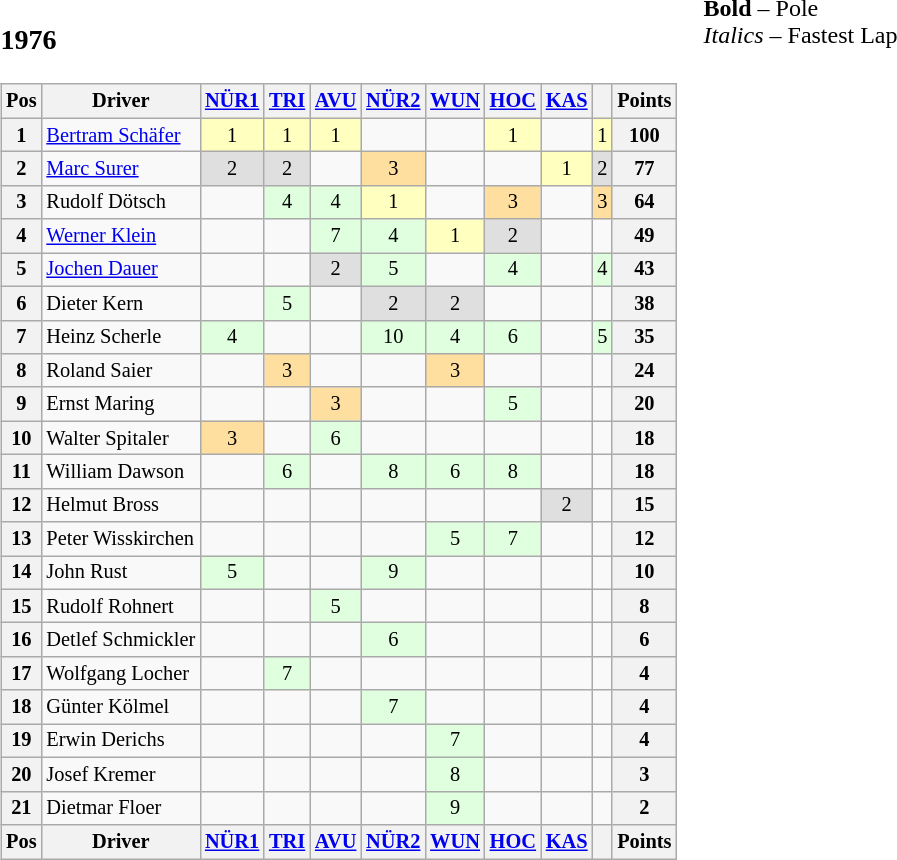<table>
<tr>
<td><br><h3>1976</h3><table class="wikitable" style="font-size: 85%; text-align:center">
<tr valign="top">
<th valign="middle">Pos</th>
<th valign="middle">Driver</th>
<th><a href='#'>NÜR1</a></th>
<th><a href='#'>TRI</a></th>
<th><a href='#'>AVU</a></th>
<th><a href='#'>NÜR2</a></th>
<th><a href='#'>WUN</a></th>
<th><a href='#'>HOC</a></th>
<th><a href='#'>KAS</a></th>
<th></th>
<th valign="middle">Points</th>
</tr>
<tr>
<th>1</th>
<td align=left> <a href='#'>Bertram Schäfer</a></td>
<td style="background:#FFFFBF;">1</td>
<td style="background:#FFFFBF;">1</td>
<td style="background:#FFFFBF;">1</td>
<td></td>
<td></td>
<td style="background:#FFFFBF;">1</td>
<td></td>
<td style="background:#FFFFBF;">1</td>
<th>100</th>
</tr>
<tr>
<th>2</th>
<td align=left> <a href='#'>Marc Surer</a></td>
<td style="background:#DFDFDF;">2</td>
<td style="background:#DFDFDF;">2</td>
<td></td>
<td style="background:#FFDF9F;">3</td>
<td></td>
<td></td>
<td style="background:#FFFFBF;">1</td>
<td style="background:#DFDFDF;">2</td>
<th>77</th>
</tr>
<tr>
<th>3</th>
<td align=left> Rudolf Dötsch</td>
<td></td>
<td style="background:#DFFFDF;">4</td>
<td style="background:#DFFFDF;">4</td>
<td style="background:#FFFFBF;">1</td>
<td></td>
<td style="background:#FFDF9F;">3</td>
<td></td>
<td style="background:#FFDF9F;">3</td>
<th>64</th>
</tr>
<tr>
<th>4</th>
<td align=left> <a href='#'>Werner Klein</a></td>
<td></td>
<td></td>
<td style="background:#DFFFDF;">7</td>
<td style="background:#DFFFDF;">4</td>
<td style="background:#FFFFBF;">1</td>
<td style="background:#DFDFDF;">2</td>
<td></td>
<td></td>
<th>49</th>
</tr>
<tr>
<th>5</th>
<td align=left> <a href='#'>Jochen Dauer</a></td>
<td></td>
<td></td>
<td style="background:#DFDFDF;">2</td>
<td style="background:#DFFFDF;">5</td>
<td></td>
<td style="background:#DFFFDF;">4</td>
<td></td>
<td style="background:#DFFFDF;">4</td>
<th>43</th>
</tr>
<tr>
<th>6</th>
<td align=left> Dieter Kern</td>
<td></td>
<td style="background:#DFFFDF;">5</td>
<td></td>
<td style="background:#DFDFDF;">2</td>
<td style="background:#DFDFDF;">2</td>
<td></td>
<td></td>
<td></td>
<th>38</th>
</tr>
<tr>
<th>7</th>
<td align=left> Heinz Scherle</td>
<td style="background:#DFFFDF;">4</td>
<td></td>
<td></td>
<td style="background:#DFFFDF;">10</td>
<td style="background:#DFFFDF;">4</td>
<td style="background:#DFFFDF;">6</td>
<td></td>
<td style="background:#DFFFDF;">5</td>
<th>35</th>
</tr>
<tr>
<th>8</th>
<td align=left> Roland Saier</td>
<td></td>
<td style="background:#FFDF9F;">3</td>
<td></td>
<td></td>
<td style="background:#FFDF9F;">3</td>
<td></td>
<td></td>
<td></td>
<th>24</th>
</tr>
<tr>
<th>9</th>
<td align=left> Ernst Maring</td>
<td></td>
<td></td>
<td style="background:#FFDF9F;">3</td>
<td></td>
<td></td>
<td style="background:#DFFFDF;">5</td>
<td></td>
<td></td>
<th>20</th>
</tr>
<tr>
<th>10</th>
<td align=left> Walter Spitaler</td>
<td style="background:#FFDF9F;">3</td>
<td></td>
<td style="background:#DFFFDF;">6</td>
<td></td>
<td></td>
<td></td>
<td></td>
<td></td>
<th>18</th>
</tr>
<tr>
<th>11</th>
<td align=left> William Dawson</td>
<td></td>
<td style="background:#DFFFDF;">6</td>
<td></td>
<td style="background:#DFFFDF;">8</td>
<td style="background:#DFFFDF;">6</td>
<td style="background:#DFFFDF;">8</td>
<td></td>
<td></td>
<th>18</th>
</tr>
<tr>
<th>12</th>
<td align=left> Helmut Bross</td>
<td></td>
<td></td>
<td></td>
<td></td>
<td></td>
<td></td>
<td style="background:#DFDFDF;">2</td>
<td></td>
<th>15</th>
</tr>
<tr>
<th>13</th>
<td align=left> Peter Wisskirchen</td>
<td></td>
<td></td>
<td></td>
<td></td>
<td style="background:#DFFFDF;">5</td>
<td style="background:#DFFFDF;">7</td>
<td></td>
<td></td>
<th>12</th>
</tr>
<tr>
<th>14</th>
<td align=left> John Rust</td>
<td style="background:#DFFFDF;">5</td>
<td></td>
<td></td>
<td style="background:#DFFFDF;">9</td>
<td></td>
<td></td>
<td></td>
<td></td>
<th>10</th>
</tr>
<tr>
<th>15</th>
<td align=left> Rudolf Rohnert</td>
<td></td>
<td></td>
<td style="background:#DFFFDF;">5</td>
<td></td>
<td></td>
<td></td>
<td></td>
<td></td>
<th>8</th>
</tr>
<tr>
<th>16</th>
<td align=left> Detlef Schmickler</td>
<td></td>
<td></td>
<td></td>
<td style="background:#DFFFDF;">6</td>
<td></td>
<td></td>
<td></td>
<td></td>
<th>6</th>
</tr>
<tr>
<th>17</th>
<td align=left> Wolfgang Locher</td>
<td></td>
<td style="background:#DFFFDF;">7</td>
<td></td>
<td></td>
<td></td>
<td></td>
<td></td>
<td></td>
<th>4</th>
</tr>
<tr>
<th>18</th>
<td align=left> Günter Kölmel</td>
<td></td>
<td></td>
<td></td>
<td style="background:#DFFFDF;">7</td>
<td></td>
<td></td>
<td></td>
<td></td>
<th>4</th>
</tr>
<tr>
<th>19</th>
<td align=left> Erwin Derichs</td>
<td></td>
<td></td>
<td></td>
<td></td>
<td style="background:#DFFFDF;">7</td>
<td></td>
<td></td>
<td></td>
<th>4</th>
</tr>
<tr>
<th>20</th>
<td align=left> Josef Kremer</td>
<td></td>
<td></td>
<td></td>
<td></td>
<td style="background:#DFFFDF;">8</td>
<td></td>
<td></td>
<td></td>
<th>3</th>
</tr>
<tr>
<th>21</th>
<td align=left> Dietmar Floer</td>
<td></td>
<td></td>
<td></td>
<td></td>
<td style="background:#DFFFDF;">9</td>
<td></td>
<td></td>
<td></td>
<th>2</th>
</tr>
<tr valign="top">
<th valign="middle">Pos</th>
<th valign="middle">Driver</th>
<th><a href='#'>NÜR1</a></th>
<th><a href='#'>TRI</a></th>
<th><a href='#'>AVU</a></th>
<th><a href='#'>NÜR2</a></th>
<th><a href='#'>WUN</a></th>
<th><a href='#'>HOC</a></th>
<th><a href='#'>KAS</a></th>
<th></th>
<th valign="middle">Points</th>
</tr>
</table>
</td>
<td valign="top"><br>
<span><strong>Bold</strong> – Pole<br>
<em>Italics</em> – Fastest Lap</span></td>
</tr>
</table>
